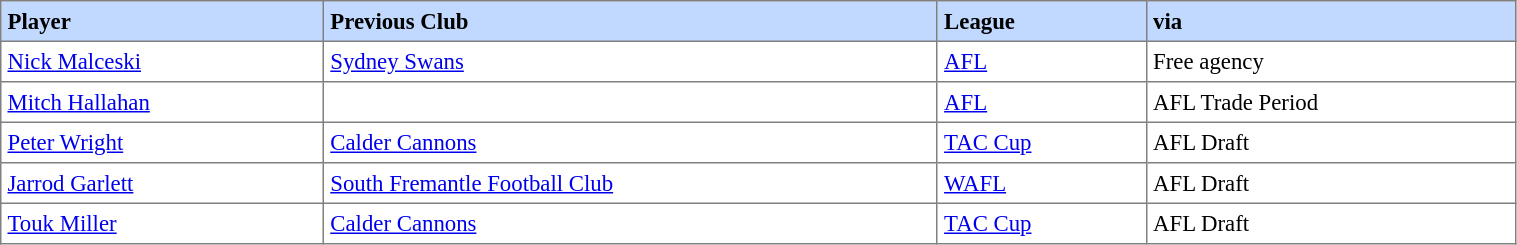<table border="1" cellpadding="4" cellspacing="0"  style="text-align:left; font-size:95%; border-collapse:collapse; width:80%;">
<tr style="background:#C1D8FF;">
<th>Player</th>
<th>Previous Club</th>
<th>League</th>
<th>via</th>
</tr>
<tr>
<td><a href='#'>Nick Malceski</a></td>
<td><a href='#'>Sydney Swans</a></td>
<td><a href='#'>AFL</a></td>
<td>Free agency</td>
</tr>
<tr>
<td><a href='#'>Mitch Hallahan</a></td>
<td></td>
<td><a href='#'>AFL</a></td>
<td>AFL Trade Period</td>
</tr>
<tr>
<td><a href='#'>Peter Wright</a></td>
<td><a href='#'>Calder Cannons</a></td>
<td><a href='#'>TAC Cup</a></td>
<td>AFL Draft</td>
</tr>
<tr>
<td><a href='#'>Jarrod Garlett</a></td>
<td><a href='#'>South Fremantle Football Club</a></td>
<td><a href='#'>WAFL</a></td>
<td>AFL Draft</td>
</tr>
<tr>
<td><a href='#'>Touk Miller</a></td>
<td><a href='#'>Calder Cannons</a></td>
<td><a href='#'>TAC Cup</a></td>
<td>AFL Draft</td>
</tr>
</table>
